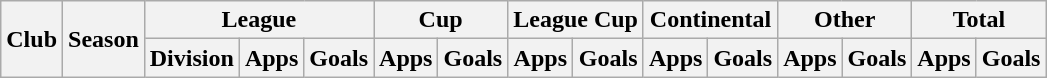<table class=wikitable style=text-align:center>
<tr>
<th rowspan="2">Club</th>
<th rowspan="2">Season</th>
<th colspan="3">League</th>
<th colspan="2">Cup</th>
<th colspan="2">League Cup</th>
<th colspan="2">Continental</th>
<th colspan="2">Other</th>
<th colspan="2">Total</th>
</tr>
<tr>
<th>Division</th>
<th>Apps</th>
<th>Goals</th>
<th>Apps</th>
<th>Goals</th>
<th>Apps</th>
<th>Goals</th>
<th>Apps</th>
<th>Goals</th>
<th>Apps</th>
<th>Goals</th>
<th>Apps</th>
<th>Goals</th>
</tr>
</table>
